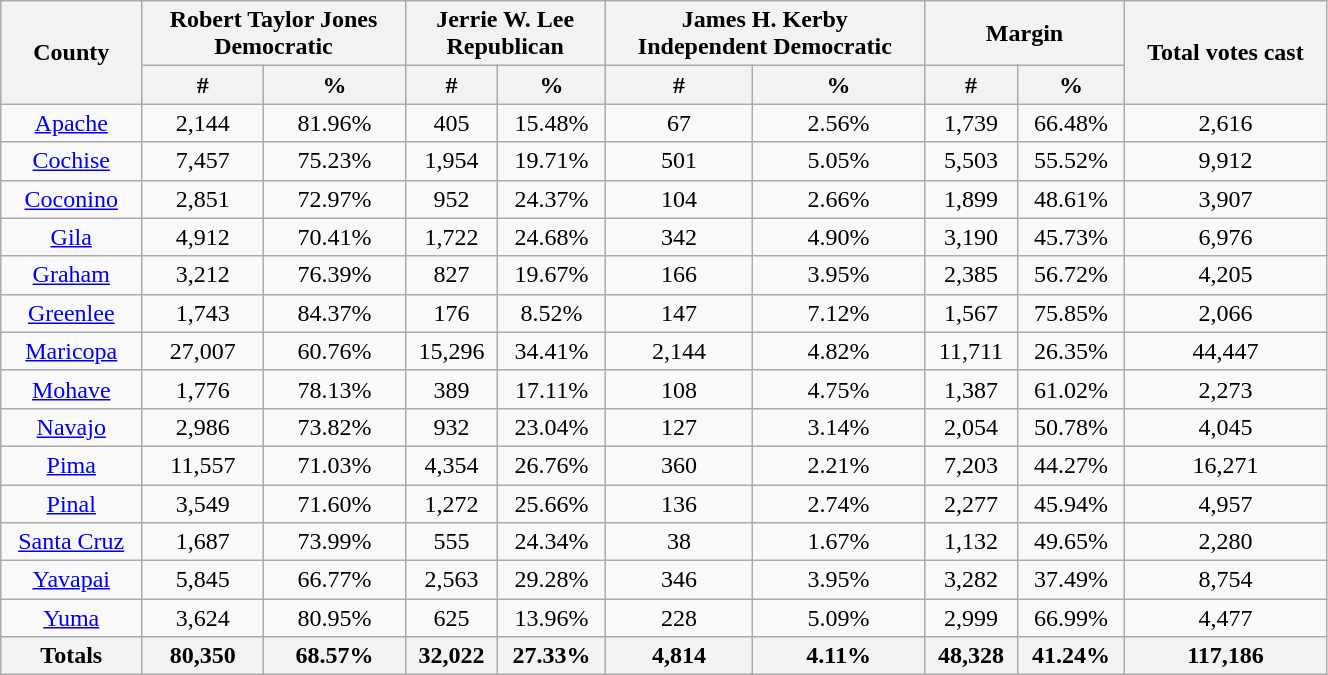<table width="70%" class="wikitable sortable" style="text-align:center">
<tr>
<th rowspan="2">County</th>
<th style="text-align:center;" colspan="2">Robert Taylor Jones<br>Democratic</th>
<th style="text-align:center;" colspan="2">Jerrie W. Lee<br>Republican</th>
<th style="text-align:center;" colspan="2">James H. Kerby<br>Independent Democratic</th>
<th style="text-align:center;" colspan="2">Margin</th>
<th style="text-align:center;" rowspan="2">Total votes cast</th>
</tr>
<tr>
<th style="text-align:center;" data-sort-type="number">#</th>
<th style="text-align:center;" data-sort-type="number">%</th>
<th style="text-align:center;" data-sort-type="number">#</th>
<th style="text-align:center;" data-sort-type="number">%</th>
<th style="text-align:center;" data-sort-type="number">#</th>
<th style="text-align:center;" data-sort-type="number">%</th>
<th style="text-align:center;" data-sort-type="number">#</th>
<th style="text-align:center;" data-sort-type="number">%</th>
</tr>
<tr style="text-align:center;">
<td><a href='#'>Apache</a></td>
<td>2,144</td>
<td>81.96%</td>
<td>405</td>
<td>15.48%</td>
<td>67</td>
<td>2.56%</td>
<td>1,739</td>
<td>66.48%</td>
<td>2,616</td>
</tr>
<tr style="text-align:center;">
<td><a href='#'>Cochise</a></td>
<td>7,457</td>
<td>75.23%</td>
<td>1,954</td>
<td>19.71%</td>
<td>501</td>
<td>5.05%</td>
<td>5,503</td>
<td>55.52%</td>
<td>9,912</td>
</tr>
<tr style="text-align:center;">
<td><a href='#'>Coconino</a></td>
<td>2,851</td>
<td>72.97%</td>
<td>952</td>
<td>24.37%</td>
<td>104</td>
<td>2.66%</td>
<td>1,899</td>
<td>48.61%</td>
<td>3,907</td>
</tr>
<tr style="text-align:center;">
<td><a href='#'>Gila</a></td>
<td>4,912</td>
<td>70.41%</td>
<td>1,722</td>
<td>24.68%</td>
<td>342</td>
<td>4.90%</td>
<td>3,190</td>
<td>45.73%</td>
<td>6,976</td>
</tr>
<tr style="text-align:center;">
<td><a href='#'>Graham</a></td>
<td>3,212</td>
<td>76.39%</td>
<td>827</td>
<td>19.67%</td>
<td>166</td>
<td>3.95%</td>
<td>2,385</td>
<td>56.72%</td>
<td>4,205</td>
</tr>
<tr style="text-align:center;">
<td><a href='#'>Greenlee</a></td>
<td>1,743</td>
<td>84.37%</td>
<td>176</td>
<td>8.52%</td>
<td>147</td>
<td>7.12%</td>
<td>1,567</td>
<td>75.85%</td>
<td>2,066</td>
</tr>
<tr style="text-align:center;">
<td><a href='#'>Maricopa</a></td>
<td>27,007</td>
<td>60.76%</td>
<td>15,296</td>
<td>34.41%</td>
<td>2,144</td>
<td>4.82%</td>
<td>11,711</td>
<td>26.35%</td>
<td>44,447</td>
</tr>
<tr style="text-align:center;">
<td><a href='#'>Mohave</a></td>
<td>1,776</td>
<td>78.13%</td>
<td>389</td>
<td>17.11%</td>
<td>108</td>
<td>4.75%</td>
<td>1,387</td>
<td>61.02%</td>
<td>2,273</td>
</tr>
<tr style="text-align:center;">
<td><a href='#'>Navajo</a></td>
<td>2,986</td>
<td>73.82%</td>
<td>932</td>
<td>23.04%</td>
<td>127</td>
<td>3.14%</td>
<td>2,054</td>
<td>50.78%</td>
<td>4,045</td>
</tr>
<tr style="text-align:center;">
<td><a href='#'>Pima</a></td>
<td>11,557</td>
<td>71.03%</td>
<td>4,354</td>
<td>26.76%</td>
<td>360</td>
<td>2.21%</td>
<td>7,203</td>
<td>44.27%</td>
<td>16,271</td>
</tr>
<tr style="text-align:center;">
<td><a href='#'>Pinal</a></td>
<td>3,549</td>
<td>71.60%</td>
<td>1,272</td>
<td>25.66%</td>
<td>136</td>
<td>2.74%</td>
<td>2,277</td>
<td>45.94%</td>
<td>4,957</td>
</tr>
<tr style="text-align:center;">
<td><a href='#'>Santa Cruz</a></td>
<td>1,687</td>
<td>73.99%</td>
<td>555</td>
<td>24.34%</td>
<td>38</td>
<td>1.67%</td>
<td>1,132</td>
<td>49.65%</td>
<td>2,280</td>
</tr>
<tr style="text-align:center;">
<td><a href='#'>Yavapai</a></td>
<td>5,845</td>
<td>66.77%</td>
<td>2,563</td>
<td>29.28%</td>
<td>346</td>
<td>3.95%</td>
<td>3,282</td>
<td>37.49%</td>
<td>8,754</td>
</tr>
<tr style="text-align:center;">
<td><a href='#'>Yuma</a></td>
<td>3,624</td>
<td>80.95%</td>
<td>625</td>
<td>13.96%</td>
<td>228</td>
<td>5.09%</td>
<td>2,999</td>
<td>66.99%</td>
<td>4,477</td>
</tr>
<tr style="text-align:center;">
<th>Totals</th>
<th>80,350</th>
<th>68.57%</th>
<th>32,022</th>
<th>27.33%</th>
<th>4,814</th>
<th>4.11%</th>
<th>48,328</th>
<th>41.24%</th>
<th>117,186</th>
</tr>
</table>
